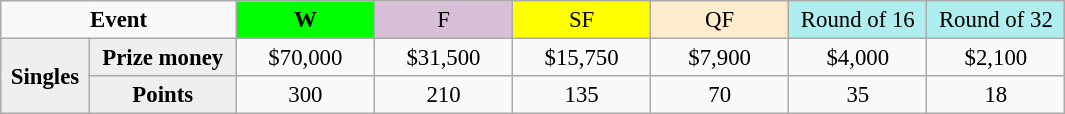<table class=wikitable style=font-size:95%;text-align:center>
<tr>
<td colspan="2" style="width:150px"><strong>Event</strong></td>
<td style="width:85px; background:lime"><strong>W</strong></td>
<td style="width:85px; background:thistle">F</td>
<td style="width:85px; background:#ffff00">SF</td>
<td style="width:85px; background:#ffebcd">QF</td>
<td style="width:85px; background:#afeeee">Round of 16</td>
<td style="width:85px; background:#afeeee">Round of 32</td>
</tr>
<tr>
<th rowspan="2" style=background:#efefef>Singles</th>
<th style=background:#efefef>Prize money</th>
<td>$70,000</td>
<td>$31,500</td>
<td>$15,750</td>
<td>$7,900</td>
<td>$4,000</td>
<td>$2,100</td>
</tr>
<tr>
<th style=background:#efefef>Points</th>
<td>300</td>
<td>210</td>
<td>135</td>
<td>70</td>
<td>35</td>
<td>18</td>
</tr>
</table>
